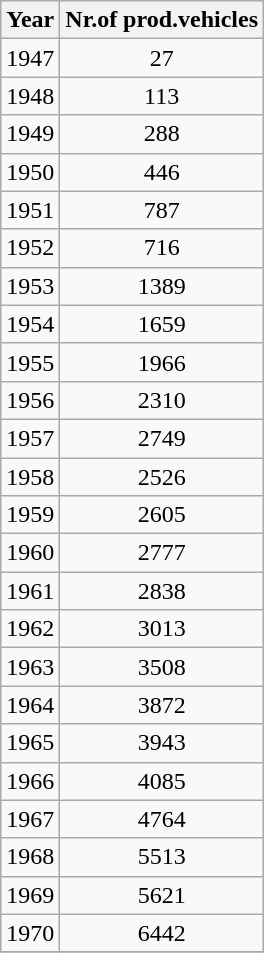<table class="wikitable" style="text-align:center;">
<tr>
<th>Year</th>
<th>Nr.of prod.vehicles</th>
</tr>
<tr>
<td>1947</td>
<td>27</td>
</tr>
<tr>
<td>1948</td>
<td>113</td>
</tr>
<tr>
<td>1949</td>
<td>288</td>
</tr>
<tr>
<td>1950</td>
<td>446</td>
</tr>
<tr>
<td>1951</td>
<td>787</td>
</tr>
<tr>
<td>1952</td>
<td>716</td>
</tr>
<tr>
<td>1953</td>
<td>1389</td>
</tr>
<tr>
<td>1954</td>
<td>1659</td>
</tr>
<tr>
<td>1955</td>
<td>1966</td>
</tr>
<tr>
<td>1956</td>
<td>2310</td>
</tr>
<tr>
<td>1957</td>
<td>2749</td>
</tr>
<tr>
<td>1958</td>
<td>2526</td>
</tr>
<tr>
<td>1959</td>
<td>2605</td>
</tr>
<tr>
<td>1960</td>
<td>2777</td>
</tr>
<tr>
<td>1961</td>
<td>2838</td>
</tr>
<tr>
<td>1962</td>
<td>3013</td>
</tr>
<tr>
<td>1963</td>
<td>3508</td>
</tr>
<tr>
<td>1964</td>
<td>3872</td>
</tr>
<tr>
<td>1965</td>
<td>3943</td>
</tr>
<tr>
<td>1966</td>
<td>4085</td>
</tr>
<tr>
<td>1967</td>
<td>4764</td>
</tr>
<tr>
<td>1968</td>
<td>5513</td>
</tr>
<tr>
<td>1969</td>
<td>5621</td>
</tr>
<tr>
<td>1970</td>
<td>6442</td>
</tr>
<tr>
</tr>
</table>
